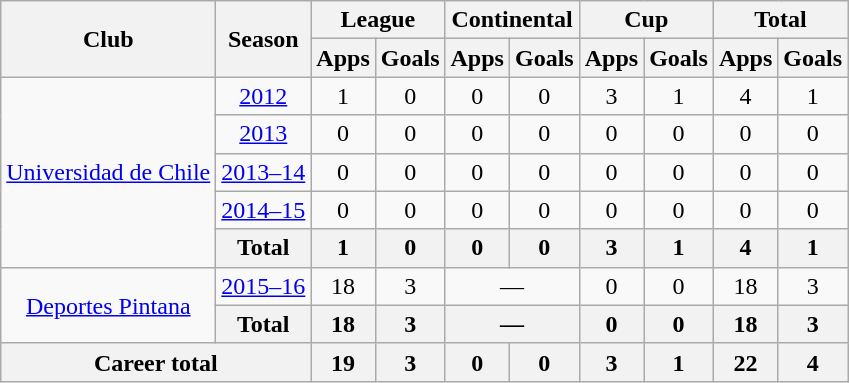<table class="wikitable" style="text-align: center;">
<tr>
<th rowspan="2">Club</th>
<th rowspan="2">Season</th>
<th colspan="2">League</th>
<th colspan="2">Continental</th>
<th colspan="2">Cup</th>
<th colspan="2">Total</th>
</tr>
<tr>
<th>Apps</th>
<th>Goals</th>
<th>Apps</th>
<th>Goals</th>
<th>Apps</th>
<th>Goals</th>
<th>Apps</th>
<th>Goals</th>
</tr>
<tr>
<td rowspan="5"><a href='#'>Universidad de Chile</a></td>
<td><a href='#'>2012</a></td>
<td>1</td>
<td>0</td>
<td>0</td>
<td>0</td>
<td>3</td>
<td>1</td>
<td>4</td>
<td>1</td>
</tr>
<tr>
<td><a href='#'>2013</a></td>
<td>0</td>
<td>0</td>
<td>0</td>
<td>0</td>
<td>0</td>
<td>0</td>
<td>0</td>
<td>0</td>
</tr>
<tr>
<td><a href='#'>2013–14</a></td>
<td>0</td>
<td>0</td>
<td>0</td>
<td>0</td>
<td>0</td>
<td>0</td>
<td>0</td>
<td>0</td>
</tr>
<tr>
<td><a href='#'>2014–15</a></td>
<td>0</td>
<td>0</td>
<td>0</td>
<td>0</td>
<td>0</td>
<td>0</td>
<td>0</td>
<td>0</td>
</tr>
<tr>
<th>Total</th>
<th>1</th>
<th>0</th>
<th>0</th>
<th>0</th>
<th>3</th>
<th>1</th>
<th>4</th>
<th>1</th>
</tr>
<tr>
<td rowspan="2"><a href='#'>Deportes Pintana</a></td>
<td><a href='#'>2015–16</a></td>
<td>18</td>
<td>3</td>
<td colspan="2">—</td>
<td>0</td>
<td>0</td>
<td>18</td>
<td>3</td>
</tr>
<tr>
<th>Total</th>
<th>18</th>
<th>3</th>
<th colspan="2">—</th>
<th>0</th>
<th>0</th>
<th>18</th>
<th>3</th>
</tr>
<tr>
<th colspan="2">Career total</th>
<th>19</th>
<th>3</th>
<th>0</th>
<th>0</th>
<th>3</th>
<th>1</th>
<th>22</th>
<th>4</th>
</tr>
</table>
